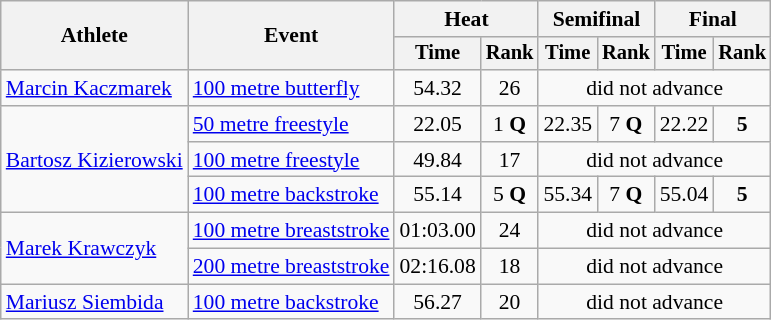<table class=wikitable style="font-size:90%">
<tr>
<th rowspan="2">Athlete</th>
<th rowspan="2">Event</th>
<th colspan="2">Heat</th>
<th colspan="2">Semifinal</th>
<th colspan="2">Final</th>
</tr>
<tr style="font-size:95%">
<th>Time</th>
<th>Rank</th>
<th>Time</th>
<th>Rank</th>
<th>Time</th>
<th>Rank</th>
</tr>
<tr align=center>
<td align=left><a href='#'>Marcin Kaczmarek</a></td>
<td align=left><a href='#'>100 metre butterfly</a></td>
<td>54.32</td>
<td>26</td>
<td colspan=4>did not advance</td>
</tr>
<tr align=center>
<td align=left rowspan=3><a href='#'>Bartosz Kizierowski</a></td>
<td align=left><a href='#'>50 metre freestyle</a></td>
<td>22.05</td>
<td>1 <strong>Q</strong></td>
<td>22.35</td>
<td>7 <strong>Q</strong></td>
<td>22.22</td>
<td><strong>5</strong></td>
</tr>
<tr align=center>
<td align=left><a href='#'>100 metre freestyle</a></td>
<td>49.84</td>
<td>17</td>
<td colspan=4>did not advance</td>
</tr>
<tr align=center>
<td align=left><a href='#'>100 metre backstroke</a></td>
<td>55.14</td>
<td>5 <strong>Q</strong></td>
<td>55.34</td>
<td>7 <strong>Q</strong></td>
<td>55.04</td>
<td><strong>5</strong></td>
</tr>
<tr align=center>
<td align=left rowspan=2><a href='#'>Marek Krawczyk</a></td>
<td align=left><a href='#'>100 metre breaststroke</a></td>
<td>01:03.00</td>
<td>24</td>
<td colspan=6>did not advance</td>
</tr>
<tr align=center>
<td align=left><a href='#'>200 metre breaststroke</a></td>
<td>02:16.08</td>
<td>18</td>
<td colspan=6>did not advance</td>
</tr>
<tr align=center>
<td align=left><a href='#'>Mariusz Siembida</a></td>
<td align=left><a href='#'>100 metre backstroke</a></td>
<td>56.27</td>
<td>20</td>
<td colspan=6>did not advance</td>
</tr>
</table>
